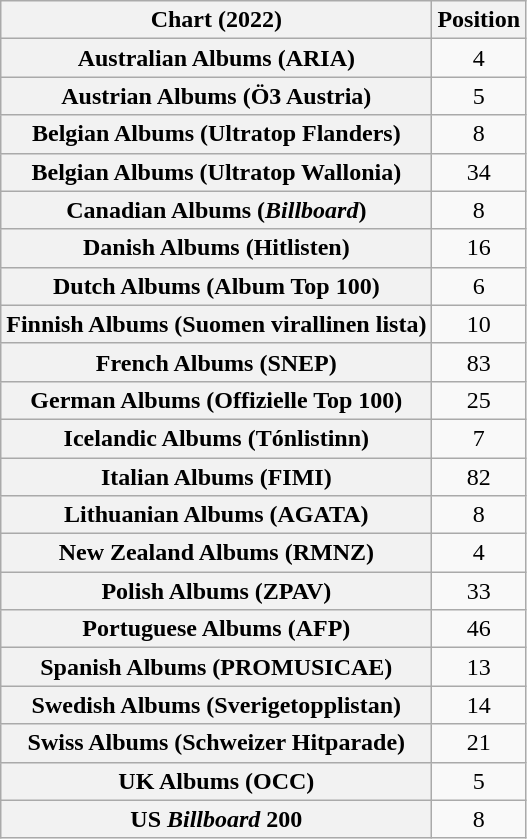<table class="wikitable sortable plainrowheaders" style="text-align:center">
<tr>
<th>Chart (2022)</th>
<th>Position</th>
</tr>
<tr>
<th scope="row">Australian Albums (ARIA)</th>
<td>4</td>
</tr>
<tr>
<th scope="row">Austrian Albums (Ö3 Austria)</th>
<td>5</td>
</tr>
<tr>
<th scope="row">Belgian Albums (Ultratop Flanders)</th>
<td>8</td>
</tr>
<tr>
<th scope="row">Belgian Albums (Ultratop Wallonia)</th>
<td>34</td>
</tr>
<tr>
<th scope="row">Canadian Albums (<em>Billboard</em>)</th>
<td>8</td>
</tr>
<tr>
<th scope="row">Danish Albums (Hitlisten)</th>
<td>16</td>
</tr>
<tr>
<th scope="row">Dutch Albums (Album Top 100)</th>
<td>6</td>
</tr>
<tr>
<th scope="row">Finnish Albums (Suomen virallinen lista)</th>
<td>10</td>
</tr>
<tr>
<th scope="row">French Albums (SNEP)</th>
<td>83</td>
</tr>
<tr>
<th scope="row">German Albums (Offizielle Top 100)</th>
<td>25</td>
</tr>
<tr>
<th scope="row">Icelandic Albums (Tónlistinn)</th>
<td>7</td>
</tr>
<tr>
<th scope="row">Italian Albums (FIMI)</th>
<td>82</td>
</tr>
<tr>
<th scope="row">Lithuanian Albums (AGATA)</th>
<td>8</td>
</tr>
<tr>
<th scope="row">New Zealand Albums (RMNZ)</th>
<td>4</td>
</tr>
<tr>
<th scope="row">Polish Albums (ZPAV)</th>
<td>33</td>
</tr>
<tr>
<th scope="row">Portuguese Albums (AFP)</th>
<td>46</td>
</tr>
<tr>
<th scope="row">Spanish Albums (PROMUSICAE)</th>
<td>13</td>
</tr>
<tr>
<th scope="row">Swedish Albums (Sverigetopplistan)</th>
<td>14</td>
</tr>
<tr>
<th scope="row">Swiss Albums (Schweizer Hitparade)</th>
<td>21</td>
</tr>
<tr>
<th scope="row">UK Albums (OCC)</th>
<td>5</td>
</tr>
<tr>
<th scope="row">US <em>Billboard</em> 200</th>
<td>8</td>
</tr>
</table>
